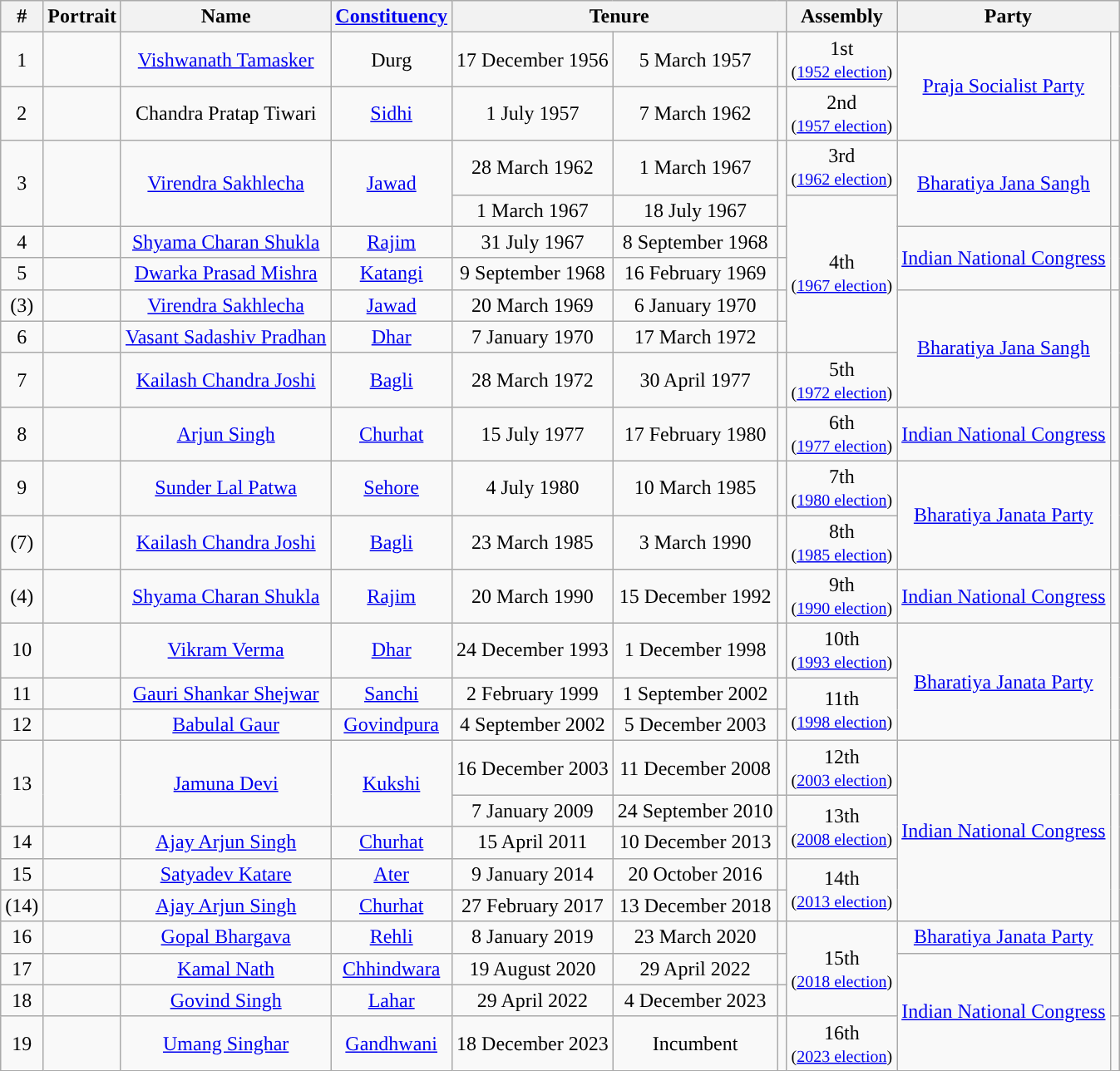<table class="wikitable">
<tr>
<th>#</th>
<th>Portrait</th>
<th>Name</th>
<th><a href='#'>Constituency</a></th>
<th colspan="3">Tenure</th>
<th>Assembly</th>
<th colspan="2" scope="col">Party</th>
</tr>
<tr style="text-align:center;">
<td>1</td>
<td></td>
<td><a href='#'>Vishwanath Tamasker</a></td>
<td>Durg</td>
<td>17 December 1956</td>
<td>5 March 1957</td>
<td></td>
<td>1st<br><small>(<a href='#'>1952 election</a>)</small></td>
<td rowspan="2"><a href='#'>Praja Socialist Party</a></td>
<td rowspan="2" style="background-color: "></td>
</tr>
<tr style="text-align:center;">
<td>2</td>
<td></td>
<td>Chandra Pratap Tiwari</td>
<td><a href='#'>Sidhi</a></td>
<td>1 July 1957</td>
<td>7 March 1962</td>
<td></td>
<td>2nd<br><small>(<a href='#'>1957 election</a>)</small></td>
</tr>
<tr style="text-align:center;">
<td rowspan="2">3</td>
<td rowspan="2"></td>
<td rowspan="2"><a href='#'>Virendra Sakhlecha</a></td>
<td rowspan="2"><a href='#'>Jawad</a></td>
<td>28 March 1962</td>
<td>1 March 1967</td>
<td rowspan="2"></td>
<td>3rd<br><small>(<a href='#'>1962 election</a>)</small></td>
<td rowspan="2"><a href='#'>Bharatiya Jana Sangh</a></td>
<td rowspan="2" style="background-color: "></td>
</tr>
<tr style="text-align:center;">
<td>1 March 1967</td>
<td>18 July 1967</td>
<td rowspan="5">4th<br><small>(<a href='#'>1967 election</a>)</small></td>
</tr>
<tr style="text-align:center;">
<td>4</td>
<td></td>
<td><a href='#'>Shyama Charan Shukla</a></td>
<td><a href='#'>Rajim</a></td>
<td>31 July 1967</td>
<td>8 September 1968</td>
<td></td>
<td rowspan="2"><a href='#'>Indian National Congress</a></td>
<td rowspan="2" style="background-color: "></td>
</tr>
<tr style="text-align:center;">
<td>5</td>
<td></td>
<td><a href='#'>Dwarka Prasad Mishra</a></td>
<td><a href='#'>Katangi</a></td>
<td>9 September 1968</td>
<td>16 February 1969</td>
<td></td>
</tr>
<tr style="text-align:center;">
<td>(3)</td>
<td></td>
<td><a href='#'>Virendra Sakhlecha</a></td>
<td><a href='#'>Jawad</a></td>
<td>20 March 1969</td>
<td>6 January 1970</td>
<td></td>
<td rowspan="3"><a href='#'>Bharatiya Jana Sangh</a></td>
<td rowspan="3" style="background-color: "></td>
</tr>
<tr style="text-align:center;">
<td>6</td>
<td></td>
<td><a href='#'>Vasant Sadashiv Pradhan</a></td>
<td><a href='#'>Dhar</a></td>
<td>7 January 1970</td>
<td>17 March 1972</td>
<td></td>
</tr>
<tr style="text-align:center;">
<td>7</td>
<td></td>
<td><a href='#'>Kailash Chandra Joshi</a></td>
<td><a href='#'>Bagli</a></td>
<td>28 March 1972</td>
<td>30 April 1977</td>
<td></td>
<td>5th<br><small>(<a href='#'>1972 election</a>)</small></td>
</tr>
<tr style="text-align:center;">
<td>8</td>
<td></td>
<td><a href='#'>Arjun Singh</a></td>
<td><a href='#'>Churhat</a></td>
<td>15 July 1977</td>
<td>17 February 1980</td>
<td></td>
<td>6th<br><small>(<a href='#'>1977 election</a>)</small></td>
<td><a href='#'>Indian National Congress</a></td>
<td style="background-color: "></td>
</tr>
<tr style="text-align:center;">
<td>9</td>
<td></td>
<td><a href='#'>Sunder Lal Patwa</a></td>
<td><a href='#'>Sehore</a></td>
<td>4 July 1980</td>
<td>10 March 1985</td>
<td></td>
<td>7th<br><small>(<a href='#'>1980 election</a>)</small></td>
<td rowspan="2"><a href='#'>Bharatiya Janata Party</a></td>
<td rowspan="2" style="background-color: "></td>
</tr>
<tr style="text-align:center;">
<td>(7)</td>
<td></td>
<td><a href='#'>Kailash Chandra Joshi</a></td>
<td><a href='#'>Bagli</a></td>
<td>23 March 1985</td>
<td>3 March 1990</td>
<td></td>
<td>8th<br><small>(<a href='#'>1985 election</a>)</small></td>
</tr>
<tr style="text-align:center;">
<td>(4)</td>
<td></td>
<td><a href='#'>Shyama Charan Shukla</a></td>
<td><a href='#'>Rajim</a></td>
<td>20 March 1990</td>
<td>15 December 1992</td>
<td></td>
<td>9th<br><small>(<a href='#'>1990 election</a>)</small></td>
<td><a href='#'>Indian National Congress</a></td>
<td style="background-color: "></td>
</tr>
<tr style="text-align:center;">
<td>10</td>
<td></td>
<td><a href='#'>Vikram Verma</a></td>
<td><a href='#'>Dhar</a></td>
<td>24 December 1993</td>
<td>1 December 1998</td>
<td></td>
<td>10th<br><small>(<a href='#'>1993 election</a>)</small></td>
<td rowspan="3"><a href='#'>Bharatiya Janata Party</a></td>
<td rowspan="3" style="background-color: "></td>
</tr>
<tr style="text-align:center;">
<td>11</td>
<td></td>
<td><a href='#'>Gauri Shankar Shejwar</a></td>
<td><a href='#'>Sanchi</a></td>
<td>2 February 1999</td>
<td>1 September 2002</td>
<td></td>
<td rowspan="2">11th<br><small>(<a href='#'>1998 election</a>)</small></td>
</tr>
<tr style="text-align:center;">
<td>12</td>
<td></td>
<td><a href='#'>Babulal Gaur</a></td>
<td><a href='#'>Govindpura</a></td>
<td>4 September 2002</td>
<td>5 December 2003</td>
<td></td>
</tr>
<tr style="text-align:center;">
<td rowspan="2">13</td>
<td rowspan="2"></td>
<td rowspan="2"><a href='#'>Jamuna Devi</a></td>
<td rowspan="2"><a href='#'>Kukshi</a></td>
<td>16 December 2003</td>
<td>11 December 2008</td>
<td></td>
<td>12th<br><small>(<a href='#'>2003 election</a>)</small></td>
<td rowspan="5"><a href='#'>Indian National Congress</a></td>
<td rowspan="5" style="background-color: "></td>
</tr>
<tr style="text-align:center;">
<td>7 January 2009</td>
<td>24 September 2010</td>
<td></td>
<td rowspan="2">13th<br><small>(<a href='#'>2008 election</a>)</small></td>
</tr>
<tr style="text-align:center;">
<td>14</td>
<td></td>
<td><a href='#'>Ajay Arjun Singh</a></td>
<td><a href='#'>Churhat</a></td>
<td>15 April 2011</td>
<td>10 December 2013</td>
<td></td>
</tr>
<tr style="text-align:center;">
<td>15</td>
<td></td>
<td><a href='#'>Satyadev Katare</a></td>
<td><a href='#'>Ater</a></td>
<td>9 January 2014</td>
<td>20 October 2016</td>
<td></td>
<td rowspan="2">14th<br><small>(<a href='#'>2013 election</a>)</small></td>
</tr>
<tr style="text-align:center;">
<td>(14)</td>
<td></td>
<td><a href='#'>Ajay Arjun Singh</a></td>
<td><a href='#'>Churhat</a></td>
<td>27 February 2017</td>
<td>13 December 2018</td>
<td></td>
</tr>
<tr style="text-align:center;">
<td>16</td>
<td></td>
<td><a href='#'>Gopal Bhargava</a></td>
<td><a href='#'>Rehli</a></td>
<td>8 January 2019</td>
<td>23 March 2020</td>
<td></td>
<td rowspan="3">15th<br><small>(<a href='#'>2018 election</a>)</small></td>
<td><a href='#'>Bharatiya Janata Party</a></td>
<td style="background-color: "></td>
</tr>
<tr style="text-align:center;">
<td>17</td>
<td></td>
<td><a href='#'>Kamal Nath</a></td>
<td><a href='#'>Chhindwara</a></td>
<td>19 August 2020</td>
<td>29 April 2022</td>
<td></td>
<td rowspan="3"><a href='#'>Indian National Congress</a></td>
<td rowspan="2" style="background-color: "></td>
</tr>
<tr style="text-align:center;">
<td>18</td>
<td></td>
<td><a href='#'>Govind Singh</a></td>
<td><a href='#'>Lahar</a></td>
<td>29 April 2022</td>
<td>4 December 2023</td>
<td></td>
</tr>
<tr style="text-align:center;">
<td>19</td>
<td></td>
<td><a href='#'>Umang Singhar</a></td>
<td><a href='#'>Gandhwani</a></td>
<td>18 December 2023</td>
<td>Incumbent</td>
<td></td>
<td rowspan="1">16th<br><small>(<a href='#'>2023 election</a>)</small></td>
<td style="background-color: "></td>
</tr>
</table>
